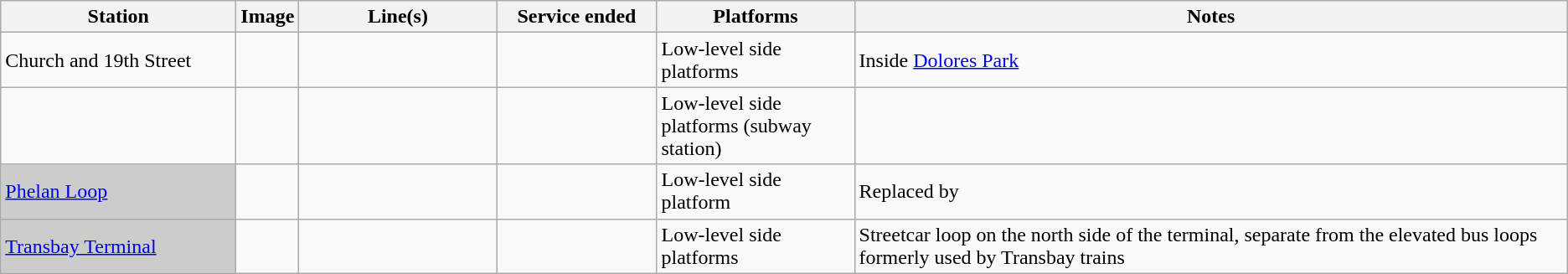<table class="wikitable sortable" style="font-size:100%">
<tr>
<th width="180">Station</th>
<th>Image</th>
<th width="150">Line(s)</th>
<th width="120">Service ended</th>
<th width="150">Platforms</th>
<th>Notes</th>
</tr>
<tr>
<td>Church and 19th Street</td>
<td></td>
<td></td>
<td></td>
<td>Low-level side platforms</td>
<td>Inside <a href='#'>Dolores Park</a></td>
</tr>
<tr>
<td></td>
<td></td>
<td></td>
<td></td>
<td>Low-level side platforms (subway station)</td>
<td></td>
</tr>
<tr>
<td style="background-color:#CCC"><a href='#'>Phelan Loop</a> </td>
<td></td>
<td></td>
<td></td>
<td>Low-level side platform</td>
<td>Replaced by </td>
</tr>
<tr>
<td style="background-color:#CCC"><a href='#'>Transbay Terminal</a> </td>
<td></td>
<td></td>
<td></td>
<td>Low-level side platforms</td>
<td>Streetcar loop on the north side of the terminal, separate from the elevated bus loops formerly used by Transbay trains</td>
</tr>
</table>
